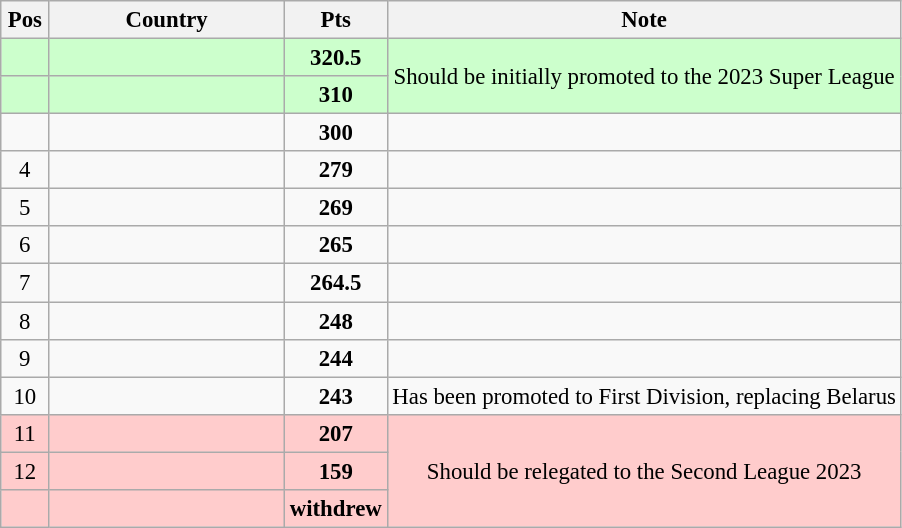<table class="wikitable" style="text-align: center; font-size:95%">
<tr>
<th width="25">Pos</th>
<th width="150">Country</th>
<th width="25">Pts</th>
<th>Note</th>
</tr>
<tr bgcolor=ccffcc>
<td></td>
<td align="left"><strong></strong></td>
<td><strong>320.5</strong></td>
<td rowspan=2>Should be initially promoted to the 2023 Super League</td>
</tr>
<tr bgcolor=ccffcc>
<td></td>
<td align="left"><strong></strong></td>
<td><strong>310</strong></td>
</tr>
<tr>
<td></td>
<td align="left"><strong></strong></td>
<td><strong>300</strong></td>
<td></td>
</tr>
<tr>
<td>4</td>
<td align="left"><strong></strong></td>
<td><strong>279</strong></td>
<td></td>
</tr>
<tr>
<td>5</td>
<td align="left"><strong></strong></td>
<td><strong>269</strong></td>
<td></td>
</tr>
<tr>
<td>6</td>
<td align="left"><strong></strong></td>
<td><strong>265</strong></td>
<td></td>
</tr>
<tr>
<td>7</td>
<td align="left"><strong></strong></td>
<td><strong>264.5</strong></td>
<td></td>
</tr>
<tr>
<td>8</td>
<td align="left"><strong></strong></td>
<td><strong>248</strong></td>
<td></td>
</tr>
<tr>
<td>9</td>
<td align="left"><strong></strong></td>
<td><strong>244</strong></td>
<td></td>
</tr>
<tr>
<td>10</td>
<td align="left"><strong></strong></td>
<td><strong>243</strong></td>
<td>Has been promoted to First Division, replacing Belarus</td>
</tr>
<tr bgcolor=ffcccc>
<td>11</td>
<td align="left"><strong></strong></td>
<td><strong>207</strong></td>
<td rowspan=3>Should be relegated to the Second League 2023</td>
</tr>
<tr bgcolor=ffcccc>
<td>12</td>
<td align="left"><strong></strong></td>
<td><strong>159</strong></td>
</tr>
<tr bgcolor=ffcccc>
<td></td>
<td align="left"><strong></strong></td>
<td><strong>withdrew</strong></td>
</tr>
</table>
